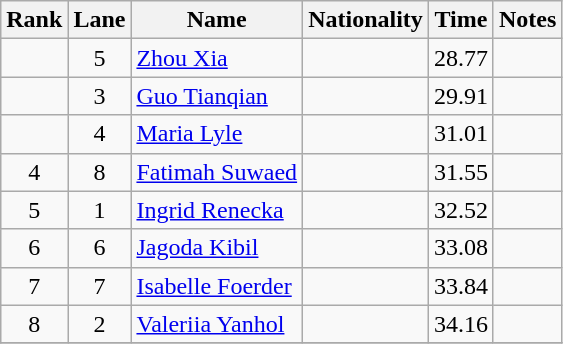<table class="wikitable sortable" style="text-align:center">
<tr>
<th>Rank</th>
<th>Lane</th>
<th>Name</th>
<th>Nationality</th>
<th>Time</th>
<th>Notes</th>
</tr>
<tr>
<td></td>
<td>5</td>
<td align=left><a href='#'>Zhou Xia</a></td>
<td align=left></td>
<td>28.77</td>
<td></td>
</tr>
<tr>
<td></td>
<td>3</td>
<td align=left><a href='#'>Guo Tianqian</a></td>
<td align=left></td>
<td>29.91</td>
<td></td>
</tr>
<tr>
<td></td>
<td>4</td>
<td align=left><a href='#'>Maria Lyle</a></td>
<td align=left></td>
<td>31.01</td>
<td></td>
</tr>
<tr>
<td>4</td>
<td>8</td>
<td align=left><a href='#'>Fatimah Suwaed</a></td>
<td align=left></td>
<td>31.55</td>
<td></td>
</tr>
<tr>
<td>5</td>
<td>1</td>
<td align=left><a href='#'>Ingrid Renecka</a></td>
<td align=left></td>
<td>32.52</td>
<td></td>
</tr>
<tr>
<td>6</td>
<td>6</td>
<td align=left><a href='#'>Jagoda Kibil</a></td>
<td align=left></td>
<td>33.08</td>
<td></td>
</tr>
<tr>
<td>7</td>
<td>7</td>
<td align=left><a href='#'>Isabelle Foerder</a></td>
<td align=left></td>
<td>33.84</td>
<td></td>
</tr>
<tr>
<td>8</td>
<td>2</td>
<td align=left><a href='#'>Valeriia Yanhol</a></td>
<td align=left></td>
<td>34.16</td>
<td></td>
</tr>
<tr>
</tr>
</table>
